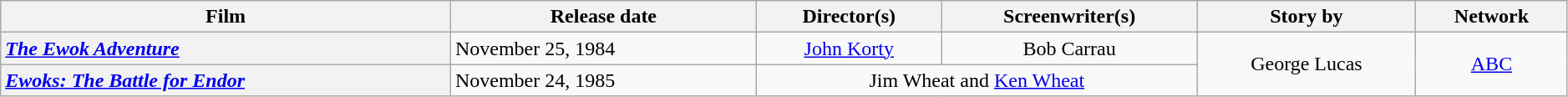<table class="wikitable plainrowheaders" style="text-align:center" border="1" width=99%>
<tr>
<th>Film</th>
<th>Release date</th>
<th>Director(s)</th>
<th>Screenwriter(s)</th>
<th>Story by</th>
<th>Network</th>
</tr>
<tr>
<th scope=row style="text-align:left"><em><a href='#'>The Ewok Adventure</a></em></th>
<td style="text-align:left">November 25, 1984</td>
<td><a href='#'>John Korty</a></td>
<td>Bob Carrau</td>
<td rowspan="2">George Lucas</td>
<td rowspan="2"><a href='#'>ABC</a></td>
</tr>
<tr>
<th scope=row style="text-align:left"><em><a href='#'>Ewoks: The Battle for Endor</a></em></th>
<td style="text-align:left">November 24, 1985</td>
<td colspan="2">Jim Wheat and <a href='#'>Ken Wheat</a></td>
</tr>
</table>
